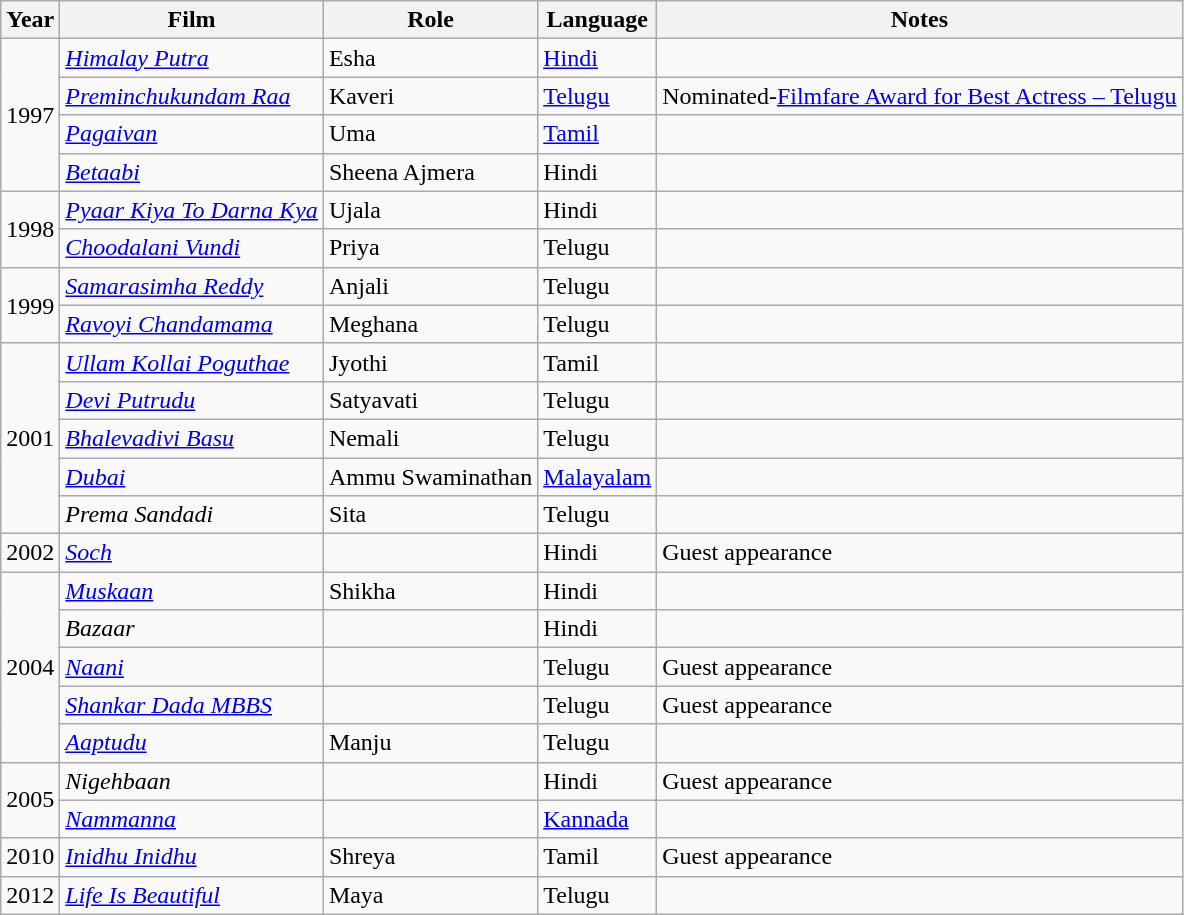<table class="wikitable sortable">
<tr>
<th>Year</th>
<th>Film</th>
<th>Role</th>
<th>Language</th>
<th>Notes</th>
</tr>
<tr>
<td rowspan="4">1997</td>
<td><em><a href='#'>Himalay Putra</a></em></td>
<td>Esha</td>
<td><a href='#'>Hindi</a></td>
<td></td>
</tr>
<tr>
<td><em><a href='#'>Preminchukundam Raa</a></em></td>
<td>Kaveri</td>
<td><a href='#'>Telugu</a></td>
<td>Nominated-<a href='#'>Filmfare Award for Best Actress – Telugu</a></td>
</tr>
<tr>
<td><em><a href='#'>Pagaivan</a></em></td>
<td>Uma</td>
<td><a href='#'>Tamil</a></td>
<td></td>
</tr>
<tr>
<td><em><a href='#'>Betaabi</a></em></td>
<td>Sheena Ajmera</td>
<td>Hindi</td>
<td></td>
</tr>
<tr>
<td rowspan="2">1998</td>
<td><em><a href='#'>Pyaar Kiya To Darna Kya</a></em></td>
<td>Ujala</td>
<td>Hindi</td>
<td></td>
</tr>
<tr>
<td><em><a href='#'>Choodalani Vundi</a></em></td>
<td>Priya</td>
<td>Telugu</td>
<td></td>
</tr>
<tr>
<td rowspan="2">1999</td>
<td><em><a href='#'>Samarasimha Reddy</a></em></td>
<td>Anjali</td>
<td>Telugu</td>
<td></td>
</tr>
<tr>
<td><em><a href='#'>Ravoyi Chandamama</a></em></td>
<td>Meghana</td>
<td>Telugu</td>
<td></td>
</tr>
<tr>
<td rowspan="5">2001</td>
<td><em><a href='#'>Ullam Kollai Poguthae</a></em></td>
<td>Jyothi</td>
<td>Tamil</td>
<td></td>
</tr>
<tr>
<td><em><a href='#'>Devi Putrudu</a></em></td>
<td>Satyavati</td>
<td>Telugu</td>
<td></td>
</tr>
<tr>
<td><em><a href='#'>Bhalevadivi Basu</a></em></td>
<td>Nemali</td>
<td>Telugu</td>
<td></td>
</tr>
<tr>
<td><em><a href='#'>Dubai</a></em></td>
<td>Ammu Swaminathan</td>
<td><a href='#'>Malayalam</a></td>
<td></td>
</tr>
<tr>
<td><em>Prema Sandadi</em></td>
<td>Sita</td>
<td>Telugu</td>
<td></td>
</tr>
<tr>
<td>2002</td>
<td><em><a href='#'>Soch</a></em></td>
<td></td>
<td>Hindi</td>
<td>Guest appearance</td>
</tr>
<tr>
<td rowspan="5">2004</td>
<td><em><a href='#'>Muskaan</a></em></td>
<td>Shikha</td>
<td>Hindi</td>
<td></td>
</tr>
<tr>
<td><em>Bazaar</em></td>
<td></td>
<td>Hindi</td>
<td></td>
</tr>
<tr>
<td><em><a href='#'>Naani</a></em></td>
<td></td>
<td>Telugu</td>
<td>Guest appearance</td>
</tr>
<tr>
<td><em><a href='#'>Shankar Dada MBBS</a></em></td>
<td></td>
<td>Telugu</td>
<td>Guest appearance</td>
</tr>
<tr>
<td><em><a href='#'>Aaptudu</a></em></td>
<td>Manju</td>
<td>Telugu</td>
<td></td>
</tr>
<tr>
<td rowspan="2">2005</td>
<td><em>Nigehbaan</em></td>
<td></td>
<td>Hindi</td>
<td>Guest appearance</td>
</tr>
<tr>
<td><em><a href='#'>Nammanna</a></em></td>
<td></td>
<td><a href='#'>Kannada</a></td>
<td></td>
</tr>
<tr>
<td>2010</td>
<td><em><a href='#'>Inidhu Inidhu</a></em></td>
<td>Shreya</td>
<td>Tamil</td>
<td>Guest appearance</td>
</tr>
<tr>
<td>2012</td>
<td><em><a href='#'>Life Is Beautiful</a></em></td>
<td>Maya</td>
<td>Telugu</td>
<td></td>
</tr>
</table>
